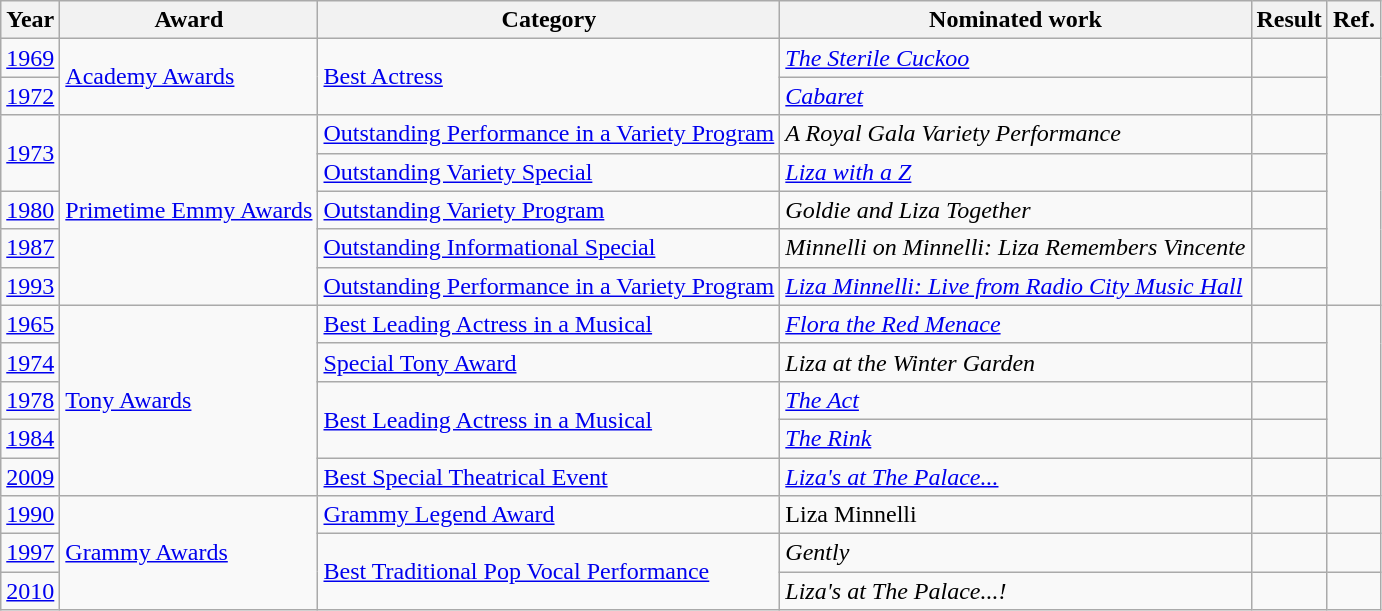<table class="wikitable">
<tr>
<th>Year</th>
<th>Award</th>
<th>Category</th>
<th>Nominated work</th>
<th>Result</th>
<th>Ref.</th>
</tr>
<tr>
<td><a href='#'>1969</a></td>
<td rowspan=2><a href='#'>Academy Awards</a></td>
<td rowspan=2><a href='#'>Best Actress</a></td>
<td><em><a href='#'>The Sterile Cuckoo</a></em></td>
<td></td>
<td rowspan=2></td>
</tr>
<tr>
<td><a href='#'>1972</a></td>
<td><em><a href='#'>Cabaret</a></em></td>
<td></td>
</tr>
<tr>
<td rowspan=2><a href='#'>1973</a></td>
<td rowspan=5><a href='#'>Primetime Emmy Awards</a></td>
<td><a href='#'>Outstanding Performance in a Variety Program</a></td>
<td><em>A Royal Gala Variety Performance</em></td>
<td></td>
<td rowspan=5></td>
</tr>
<tr>
<td><a href='#'>Outstanding Variety Special</a></td>
<td><em><a href='#'>Liza with a Z</a></em></td>
<td></td>
</tr>
<tr>
<td><a href='#'>1980</a></td>
<td><a href='#'>Outstanding Variety Program</a></td>
<td><em>Goldie and Liza Together</em></td>
<td></td>
</tr>
<tr>
<td><a href='#'>1987</a></td>
<td><a href='#'>Outstanding Informational Special</a></td>
<td><em>Minnelli on Minnelli: Liza Remembers Vincente</em></td>
<td></td>
</tr>
<tr>
<td><a href='#'>1993</a></td>
<td><a href='#'>Outstanding Performance in a Variety Program</a></td>
<td><em><a href='#'>Liza Minnelli: Live from Radio City Music Hall</a></em></td>
<td></td>
</tr>
<tr>
<td style="text-align:center;"><a href='#'>1965</a></td>
<td rowspan=5><a href='#'>Tony Awards</a></td>
<td><a href='#'>Best Leading Actress in a Musical</a></td>
<td><em><a href='#'>Flora the Red Menace</a></em></td>
<td></td>
<td style="text-align:center;" rowspan="4"></td>
</tr>
<tr>
<td style="text-align:center;"><a href='#'>1974</a></td>
<td><a href='#'>Special Tony Award</a></td>
<td><em>Liza at the Winter Garden</em></td>
<td></td>
</tr>
<tr>
<td style="text-align:center;"><a href='#'>1978</a></td>
<td rowspan=2><a href='#'>Best Leading Actress in a Musical</a></td>
<td><em><a href='#'>The Act</a></em></td>
<td></td>
</tr>
<tr>
<td style="text-align:center;"><a href='#'>1984</a></td>
<td><em><a href='#'>The Rink</a></em></td>
<td></td>
</tr>
<tr>
<td style="text-align:center;"><a href='#'>2009</a></td>
<td><a href='#'>Best Special Theatrical Event</a></td>
<td><em><a href='#'>Liza's at The Palace...</a></em></td>
<td></td>
<td style="text-align:center;"></td>
</tr>
<tr>
<td><a href='#'>1990</a></td>
<td rowspan="3"><a href='#'>Grammy Awards</a></td>
<td><a href='#'>Grammy Legend Award</a></td>
<td>Liza Minnelli</td>
<td></td>
<td></td>
</tr>
<tr>
<td style="text-align:center;"><a href='#'>1997</a></td>
<td rowspan="2"><a href='#'>Best Traditional Pop Vocal Performance</a></td>
<td><em>Gently</em></td>
<td></td>
<td style="text-align:center;"></td>
</tr>
<tr>
<td style="text-align:center;"><a href='#'>2010</a></td>
<td><em>Liza's at The Palace...!</em></td>
<td></td>
<td style="text-align:center;"></td>
</tr>
</table>
